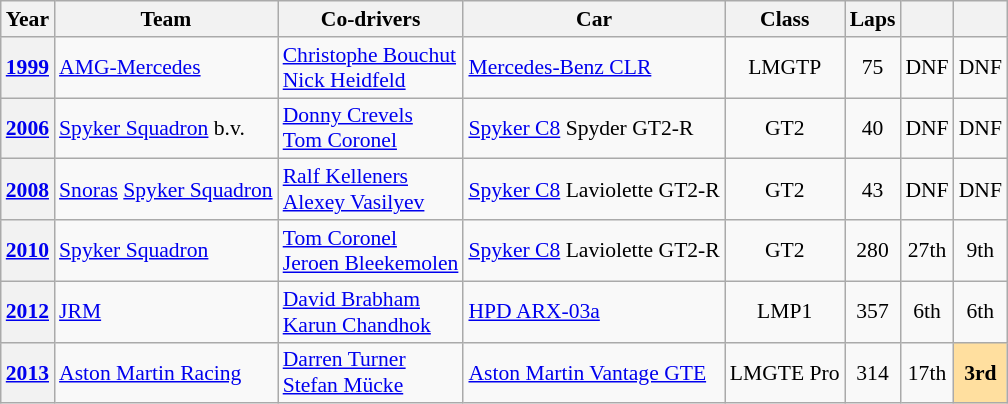<table class="wikitable" style="text-align:center; font-size:90%">
<tr>
<th>Year</th>
<th>Team</th>
<th>Co-drivers</th>
<th>Car</th>
<th>Class</th>
<th>Laps</th>
<th></th>
<th></th>
</tr>
<tr>
<th><a href='#'>1999</a></th>
<td align="left" nowrap> <a href='#'>AMG-Mercedes</a></td>
<td align="left" nowrap> <a href='#'>Christophe Bouchut</a><br> <a href='#'>Nick Heidfeld</a></td>
<td align="left" nowrap><a href='#'>Mercedes-Benz CLR</a></td>
<td>LMGTP</td>
<td>75</td>
<td>DNF</td>
<td>DNF</td>
</tr>
<tr>
<th><a href='#'>2006</a></th>
<td align="left" nowrap> <a href='#'>Spyker Squadron</a> b.v.</td>
<td align="left" nowrap> <a href='#'>Donny Crevels</a><br> <a href='#'>Tom Coronel</a></td>
<td align="left" nowrap><a href='#'>Spyker C8</a> Spyder GT2-R</td>
<td>GT2</td>
<td>40</td>
<td>DNF</td>
<td>DNF</td>
</tr>
<tr>
<th><a href='#'>2008</a></th>
<td align="left" nowrap> <a href='#'>Snoras</a> <a href='#'>Spyker Squadron</a></td>
<td align="left" nowrap> <a href='#'>Ralf Kelleners</a><br> <a href='#'>Alexey Vasilyev</a></td>
<td align="left" nowrap><a href='#'>Spyker C8</a> Laviolette GT2-R</td>
<td>GT2</td>
<td>43</td>
<td>DNF</td>
<td>DNF</td>
</tr>
<tr>
<th><a href='#'>2010</a></th>
<td align="left" nowrap> <a href='#'>Spyker Squadron</a></td>
<td align="left" nowrap> <a href='#'>Tom Coronel</a><br> <a href='#'>Jeroen Bleekemolen</a></td>
<td align="left" nowrap><a href='#'>Spyker C8</a> Laviolette GT2-R</td>
<td>GT2</td>
<td>280</td>
<td>27th</td>
<td>9th</td>
</tr>
<tr>
<th><a href='#'>2012</a></th>
<td align="left" nowrap> <a href='#'>JRM</a></td>
<td align="left" nowrap> <a href='#'>David Brabham</a><br> <a href='#'>Karun Chandhok</a></td>
<td align="left" nowrap><a href='#'>HPD ARX-03a</a></td>
<td>LMP1</td>
<td>357</td>
<td>6th</td>
<td>6th</td>
</tr>
<tr>
<th><a href='#'>2013</a></th>
<td align="left" nowrap> <a href='#'>Aston Martin Racing</a></td>
<td align="left" nowrap> <a href='#'>Darren Turner</a><br> <a href='#'>Stefan Mücke</a></td>
<td align="left" nowrap><a href='#'>Aston Martin Vantage GTE</a></td>
<td nowrap>LMGTE Pro</td>
<td>314</td>
<td>17th</td>
<td style="background:#FFDF9F;"><strong>3rd</strong></td>
</tr>
</table>
